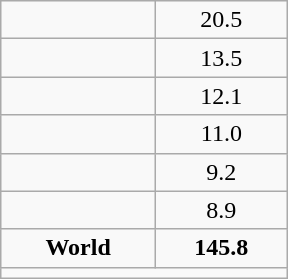<table class="wikitable" style="float:right; width:12em; text-align:center;">
<tr>
<td></td>
<td>20.5</td>
</tr>
<tr>
<td></td>
<td>13.5</td>
</tr>
<tr>
<td></td>
<td>12.1</td>
</tr>
<tr>
<td></td>
<td>11.0</td>
</tr>
<tr>
<td></td>
<td>9.2</td>
</tr>
<tr>
<td></td>
<td>8.9</td>
</tr>
<tr>
<td><strong>World</strong></td>
<td><strong>145.8</strong></td>
</tr>
<tr>
<td colspan=2></td>
</tr>
</table>
